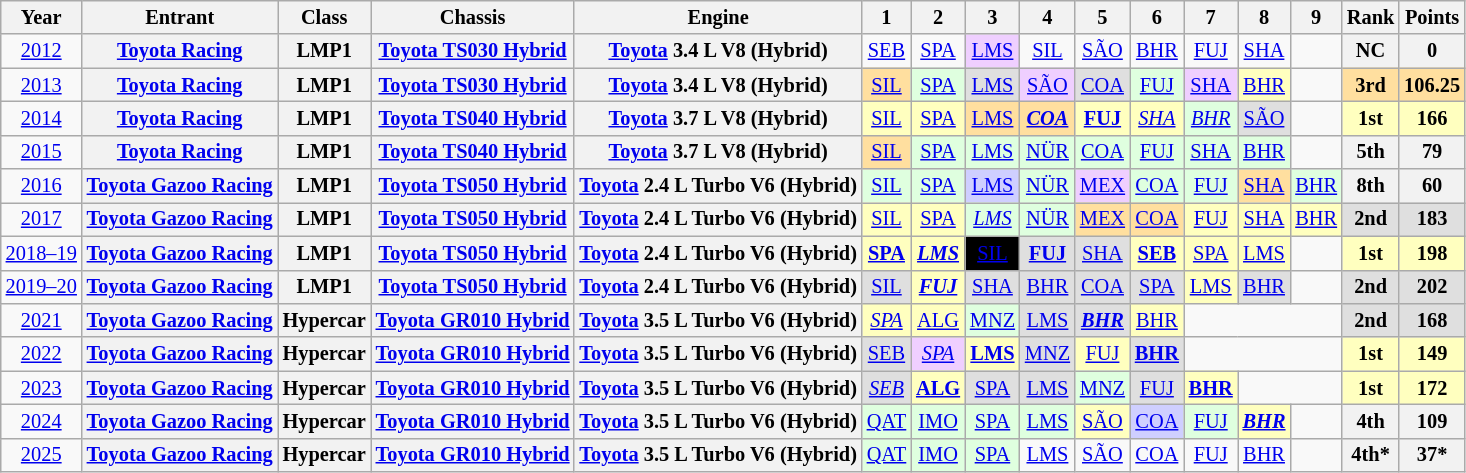<table class="wikitable" style="text-align:center; font-size:85%">
<tr>
<th>Year</th>
<th>Entrant</th>
<th>Class</th>
<th>Chassis</th>
<th>Engine</th>
<th>1</th>
<th>2</th>
<th>3</th>
<th>4</th>
<th>5</th>
<th>6</th>
<th>7</th>
<th>8</th>
<th>9</th>
<th>Rank</th>
<th>Points</th>
</tr>
<tr>
<td><a href='#'>2012</a></td>
<th nowrap><a href='#'>Toyota Racing</a></th>
<th>LMP1</th>
<th nowrap><a href='#'>Toyota TS030 Hybrid</a></th>
<th nowrap><a href='#'>Toyota</a> 3.4 L V8 (Hybrid)</th>
<td><a href='#'>SEB</a></td>
<td><a href='#'>SPA</a></td>
<td style="background:#EFCFFF;"><a href='#'>LMS</a><br></td>
<td><a href='#'>SIL</a></td>
<td><a href='#'>SÃO</a></td>
<td><a href='#'>BHR</a></td>
<td><a href='#'>FUJ</a></td>
<td><a href='#'>SHA</a></td>
<td></td>
<th>NC</th>
<th>0</th>
</tr>
<tr>
<td><a href='#'>2013</a></td>
<th nowrap><a href='#'>Toyota Racing</a></th>
<th>LMP1</th>
<th nowrap><a href='#'>Toyota TS030 Hybrid</a></th>
<th nowrap><a href='#'>Toyota</a> 3.4 L V8 (Hybrid)</th>
<td style="background:#FFDF9F;"><a href='#'>SIL</a><br></td>
<td style="background:#DFFFDF;"><a href='#'>SPA</a> <br></td>
<td style="background:#DFDFDF;"><a href='#'>LMS</a><br></td>
<td style="background:#EFCFFF;"><a href='#'>SÃO</a><br></td>
<td style="background:#DFDFDF;"><a href='#'>COA</a><br></td>
<td style="background:#DFFFDF;"><a href='#'>FUJ</a><br></td>
<td style="background:#EFCFFF;"><a href='#'>SHA</a><br></td>
<td style="background:#FFFFBF;"><a href='#'>BHR</a><br></td>
<td></td>
<th style="background:#FFDF9F;">3rd</th>
<th style="background:#FFDF9F;">106.25</th>
</tr>
<tr>
<td><a href='#'>2014</a></td>
<th nowrap><a href='#'>Toyota Racing</a></th>
<th>LMP1</th>
<th nowrap><a href='#'>Toyota TS040 Hybrid</a></th>
<th nowrap><a href='#'>Toyota</a> 3.7 L V8 (Hybrid)</th>
<td style="background:#FFFFBF;"><a href='#'>SIL</a><br></td>
<td style="background:#FFFFBF;"><a href='#'>SPA</a><br></td>
<td style="background:#FFDF9F;"><a href='#'>LMS</a><br></td>
<td style="background:#FFDF9F;"><strong><em><a href='#'>COA</a></em></strong><br></td>
<td style="background:#FFFFBF;"><strong><a href='#'>FUJ</a></strong><br></td>
<td style="background:#FFFFBF;"><em><a href='#'>SHA</a></em><br></td>
<td style="background:#DFFFDF;"><em><a href='#'>BHR</a></em><br></td>
<td style="background:#DFDFDF;"><a href='#'>SÃO</a><br></td>
<td></td>
<th style="background:#FFFFBF;">1st</th>
<th style="background:#FFFFBF;">166</th>
</tr>
<tr>
<td><a href='#'>2015</a></td>
<th nowrap><a href='#'>Toyota Racing</a></th>
<th>LMP1</th>
<th nowrap><a href='#'>Toyota TS040 Hybrid</a></th>
<th nowrap><a href='#'>Toyota</a> 3.7 L V8 (Hybrid)</th>
<td style="background:#FFDF9F;"><a href='#'>SIL</a><br></td>
<td style="background:#DFFFDF;"><a href='#'>SPA</a><br></td>
<td style="background:#DFFFDF;"><a href='#'>LMS</a><br></td>
<td style="background:#DFFFDF;"><a href='#'>NÜR</a><br></td>
<td style="background:#DFFFDF;"><a href='#'>COA</a><br></td>
<td style="background:#DFFFDF;"><a href='#'>FUJ</a><br></td>
<td style="background:#DFFFDF;"><a href='#'>SHA</a><br></td>
<td style="background:#DFFFDF;"><a href='#'>BHR</a><br></td>
<td></td>
<th>5th</th>
<th>79</th>
</tr>
<tr>
<td><a href='#'>2016</a></td>
<th nowrap><a href='#'>Toyota Gazoo Racing</a></th>
<th>LMP1</th>
<th nowrap><a href='#'>Toyota TS050 Hybrid</a></th>
<th nowrap><a href='#'>Toyota</a> 2.4 L Turbo V6 (Hybrid)</th>
<td style="background:#DFFFDF;"><a href='#'>SIL</a><br></td>
<td style="background:#DFFFDF;"><a href='#'>SPA</a><br></td>
<td style="background:#CFCFFF;"><a href='#'>LMS</a><br></td>
<td style="background:#DFFFDF;"><a href='#'>NÜR</a><br></td>
<td style="background:#EFCFFF;"><a href='#'>MEX</a><br></td>
<td style="background:#DFFFDF;"><a href='#'>COA</a><br></td>
<td style="background:#DFFFDF;"><a href='#'>FUJ</a><br></td>
<td style="background:#FFDF9F;"><a href='#'>SHA</a><br></td>
<td style="background:#DFFFDF;"><a href='#'>BHR</a><br></td>
<th>8th</th>
<th>60</th>
</tr>
<tr>
<td><a href='#'>2017</a></td>
<th nowrap><a href='#'>Toyota Gazoo Racing</a></th>
<th>LMP1</th>
<th nowrap><a href='#'>Toyota TS050 Hybrid</a></th>
<th nowrap><a href='#'>Toyota</a> 2.4 L Turbo V6 (Hybrid)</th>
<td style="background:#FFFFBF;"><a href='#'>SIL</a><br></td>
<td style="background:#FFFFBF;"><a href='#'>SPA</a><br></td>
<td style="background:#DFFFDF;"><em><a href='#'>LMS</a></em><br></td>
<td style="background:#DFFFDF;"><a href='#'>NÜR</a><br></td>
<td style="background:#FFDF9F;"><a href='#'>MEX</a><br></td>
<td style="background:#FFDF9F;"><a href='#'>COA</a><br></td>
<td style="background:#FFFFBF;"><a href='#'>FUJ</a><br></td>
<td style="background:#FFFFBF;"><a href='#'>SHA</a><br></td>
<td style="background:#FFFFBF;"><a href='#'>BHR</a><br></td>
<th style="background:#DFDFDF;">2nd</th>
<th style="background:#DFDFDF;">183</th>
</tr>
<tr>
<td nowrap><a href='#'>2018–19</a></td>
<th nowrap><a href='#'>Toyota Gazoo Racing</a></th>
<th>LMP1</th>
<th nowrap><a href='#'>Toyota TS050 Hybrid</a></th>
<th nowrap><a href='#'>Toyota</a> 2.4 L Turbo V6 (Hybrid)</th>
<td style="background:#FFFFBF;"><strong><a href='#'>SPA</a></strong><br></td>
<td style="background:#FFFFBF;"><strong><em><a href='#'>LMS</a></em></strong><br></td>
<td style="background:#000000; color:#ffffff;"><a href='#'><span>SIL</span></a><br></td>
<td style="background:#DFDFDF;"><strong><a href='#'>FUJ</a></strong><br></td>
<td style="background:#DFDFDF;"><a href='#'>SHA</a><br></td>
<td style="background:#FFFFBF;"><strong><a href='#'>SEB</a></strong><br></td>
<td style="background:#FFFFBF;"><a href='#'>SPA</a><br></td>
<td style="background:#FFFFBF;"><a href='#'>LMS</a><br></td>
<td></td>
<th style="background:#FFFFBF;">1st</th>
<th style="background:#FFFFBF;">198</th>
</tr>
<tr>
<td nowrap><a href='#'>2019–20</a></td>
<th nowrap><a href='#'>Toyota Gazoo Racing</a></th>
<th>LMP1</th>
<th nowrap><a href='#'>Toyota TS050 Hybrid</a></th>
<th nowrap><a href='#'>Toyota</a> 2.4 L Turbo V6 (Hybrid)</th>
<td style="background:#DFDFDF;"><a href='#'>SIL</a><br></td>
<td style="background:#FFFFBF;"><strong><em><a href='#'>FUJ</a></em></strong><br></td>
<td style="background:#DFDFDF;"><a href='#'>SHA</a><br></td>
<td style="background:#DFDFDF;"><a href='#'>BHR</a><br></td>
<td style="background:#DFDFDF;"><a href='#'>COA</a><br></td>
<td style="background:#DFDFDF;"><a href='#'>SPA</a><br></td>
<td style="background:#FFFFBF;"><a href='#'>LMS</a><br></td>
<td style="background:#DFDFDF;"><a href='#'>BHR</a><br></td>
<td></td>
<th style="background:#DFDFDF;">2nd</th>
<th style="background:#DFDFDF;">202</th>
</tr>
<tr>
<td><a href='#'>2021</a></td>
<th nowrap><a href='#'>Toyota Gazoo Racing</a></th>
<th>Hypercar</th>
<th nowrap><a href='#'>Toyota GR010 Hybrid</a></th>
<th nowrap><a href='#'>Toyota</a> 3.5 L Turbo V6 (Hybrid)</th>
<td style="background:#FFFFBF;"><em><a href='#'>SPA</a></em><br></td>
<td style="background:#FFFFBF;"><a href='#'>ALG</a><br></td>
<td style="background:#DFFFDF;"><a href='#'>MNZ</a><br></td>
<td style="background:#DFDFDF;"><a href='#'>LMS</a><br></td>
<td style="background:#DFDFDF;"><strong><em><a href='#'>BHR</a></em></strong><br></td>
<td style="background:#FFFFBF;"><a href='#'>BHR</a><br></td>
<td colspan=3></td>
<th style="background:#DFDFDF;">2nd</th>
<th style="background:#DFDFDF;">168</th>
</tr>
<tr>
<td><a href='#'>2022</a></td>
<th nowrap><a href='#'>Toyota Gazoo Racing</a></th>
<th>Hypercar</th>
<th nowrap><a href='#'>Toyota GR010 Hybrid</a></th>
<th nowrap><a href='#'>Toyota</a> 3.5 L Turbo V6 (Hybrid)</th>
<td style="background:#DFDFDF;"><a href='#'>SEB</a><br></td>
<td style="background:#EFCFFF;"><em><a href='#'>SPA</a></em><br></td>
<td style="background:#FFFFBF;"><strong><a href='#'>LMS</a></strong><br></td>
<td style="background:#DFDFDF;"><a href='#'>MNZ</a><br></td>
<td style="background:#FFFFBF;"><a href='#'>FUJ</a><br></td>
<td style="background:#DFDFDF;"><strong><a href='#'>BHR</a></strong><br></td>
<td colspan=3></td>
<th style="background:#FFFFBF;">1st</th>
<th style="background:#FFFFBF;">149</th>
</tr>
<tr>
<td><a href='#'>2023</a></td>
<th nowrap><a href='#'>Toyota Gazoo Racing</a></th>
<th>Hypercar</th>
<th nowrap><a href='#'>Toyota GR010 Hybrid</a></th>
<th nowrap><a href='#'>Toyota</a> 3.5 L Turbo V6 (Hybrid)</th>
<td style="background:#DFDFDF;"><em><a href='#'>SEB</a></em><br></td>
<td style="background:#FFFFBF;"><strong><a href='#'>ALG</a></strong><br></td>
<td style="background:#DFDFDF;"><a href='#'>SPA</a><br></td>
<td style="background:#DFDFDF;"><a href='#'>LMS</a><br></td>
<td style="background:#DFFFDF;"><a href='#'>MNZ</a><br></td>
<td style="background:#DFDFDF;"><a href='#'>FUJ</a><br></td>
<td style="background:#FFFFBF;"><strong><a href='#'>BHR</a></strong><br></td>
<td colspan=2></td>
<th style="background:#FFFFBF;">1st</th>
<th style="background:#FFFFBF;">172</th>
</tr>
<tr>
<td><a href='#'>2024</a></td>
<th nowrap><a href='#'>Toyota Gazoo Racing</a></th>
<th>Hypercar</th>
<th nowrap><a href='#'>Toyota GR010 Hybrid</a></th>
<th nowrap><a href='#'>Toyota</a> 3.5 L Turbo V6 (Hybrid)</th>
<td style="background:#DFFFDF;"><a href='#'>QAT</a><br></td>
<td style="background:#DFFFDF;"><a href='#'>IMO</a><br></td>
<td style="background:#DFFFDF;"><a href='#'>SPA</a><br></td>
<td style="background:#DFFFDF;"><a href='#'>LMS</a><br></td>
<td style="background:#FFFFBF;"><a href='#'>SÃO</a><br></td>
<td style="background:#CFCFFF;"><a href='#'>COA</a><br></td>
<td style="background:#DFFFDF;"><a href='#'>FUJ</a><br></td>
<td style="background:#FFFFBF;"><strong><em><a href='#'>BHR</a></em></strong><br></td>
<td></td>
<th>4th</th>
<th>109</th>
</tr>
<tr>
<td><a href='#'>2025</a></td>
<th><a href='#'>Toyota Gazoo Racing</a></th>
<th>Hypercar</th>
<th><a href='#'>Toyota GR010 Hybrid</a></th>
<th><a href='#'>Toyota</a> 3.5 L Turbo V6 (Hybrid)</th>
<td style="background:#DFFFDF;"><a href='#'>QAT</a><br></td>
<td style="background:#DFFFDF;"><a href='#'>IMO</a><br></td>
<td style="background:#DFFFDF;"><a href='#'>SPA</a><br></td>
<td style="background:#;"><a href='#'>LMS</a><br></td>
<td style="background:#;"><a href='#'>SÃO</a><br></td>
<td style="background:#;"><a href='#'>COA</a><br></td>
<td style="background:#;"><a href='#'>FUJ</a><br></td>
<td style="background:#;"><a href='#'>BHR</a><br></td>
<td></td>
<th>4th*</th>
<th>37*</th>
</tr>
</table>
